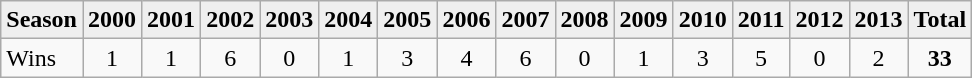<table class="wikitable sortable">
<tr style=background:#efefef;font-weight:bold>
<td>Season</td>
<td>2000</td>
<td>2001</td>
<td>2002</td>
<td>2003</td>
<td>2004</td>
<td>2005</td>
<td>2006</td>
<td>2007</td>
<td>2008</td>
<td>2009</td>
<td>2010</td>
<td>2011</td>
<td>2012</td>
<td>2013</td>
<td><strong>Total</strong></td>
</tr>
<tr align=center>
<td align=left>Wins</td>
<td>1</td>
<td>1</td>
<td>6</td>
<td>0</td>
<td>1</td>
<td>3</td>
<td>4</td>
<td>6</td>
<td>0</td>
<td>1</td>
<td>3</td>
<td>5</td>
<td>0</td>
<td>2</td>
<td><strong>33</strong></td>
</tr>
</table>
